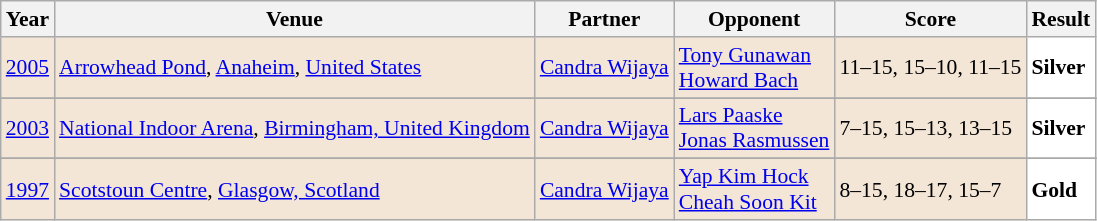<table class="sortable wikitable" style="font-size: 90%;">
<tr>
<th>Year</th>
<th>Venue</th>
<th>Partner</th>
<th>Opponent</th>
<th>Score</th>
<th>Result</th>
</tr>
<tr style="background:#F3E6D7">
<td align="center"><a href='#'>2005</a></td>
<td align="left"><a href='#'>Arrowhead Pond</a>, <a href='#'>Anaheim</a>, <a href='#'>United States</a></td>
<td align="left"> <a href='#'>Candra Wijaya</a></td>
<td align="left"> <a href='#'>Tony Gunawan</a> <br>  <a href='#'>Howard Bach</a></td>
<td align="left">11–15, 15–10, 11–15</td>
<td style="text-align:left; background:white"> <strong>Silver</strong></td>
</tr>
<tr>
</tr>
<tr style="background:#F3E6D7">
<td align="center"><a href='#'>2003</a></td>
<td align="left"><a href='#'>National Indoor Arena</a>, <a href='#'>Birmingham, United Kingdom</a></td>
<td align="left"> <a href='#'>Candra Wijaya</a></td>
<td align="left"> <a href='#'>Lars Paaske</a> <br>  <a href='#'>Jonas Rasmussen</a></td>
<td align="left">7–15, 15–13, 13–15</td>
<td style="text-align:left; background:white"> <strong>Silver</strong></td>
</tr>
<tr>
</tr>
<tr style="background:#F3E6D7">
<td align="center"><a href='#'>1997</a></td>
<td align="left"><a href='#'>Scotstoun Centre</a>, <a href='#'>Glasgow, Scotland</a></td>
<td align="left"> <a href='#'>Candra Wijaya</a></td>
<td align="left"> <a href='#'>Yap Kim Hock</a> <br>  <a href='#'>Cheah Soon Kit</a></td>
<td align="left">8–15, 18–17, 15–7</td>
<td style="text-align:left; background:white"> <strong>Gold</strong></td>
</tr>
</table>
